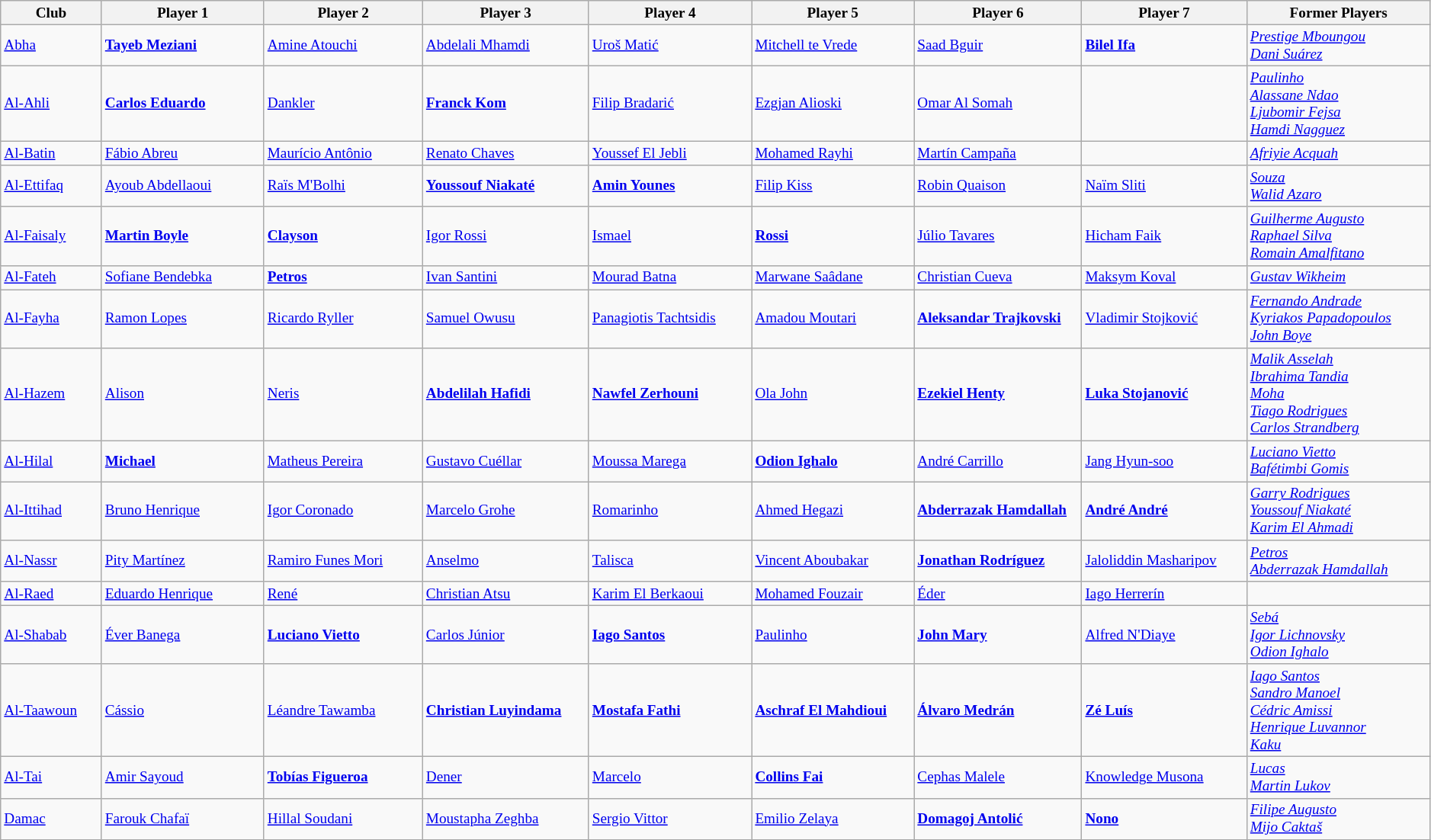<table class="wikitable" style="text-align: left; font-size:80%">
<tr>
<th width="120">Club</th>
<th width="220">Player 1</th>
<th width="220">Player 2</th>
<th width="220">Player 3</th>
<th width="220">Player 4</th>
<th width="220">Player 5</th>
<th width="220">Player 6</th>
<th width="220">Player 7</th>
<th width="240">Former Players</th>
</tr>
<tr>
<td><a href='#'>Abha</a></td>
<td> <strong><a href='#'>Tayeb Meziani</a></strong></td>
<td> <a href='#'>Amine Atouchi</a></td>
<td> <a href='#'>Abdelali Mhamdi</a></td>
<td> <a href='#'>Uroš Matić</a></td>
<td> <a href='#'>Mitchell te Vrede</a></td>
<td> <a href='#'>Saad Bguir</a></td>
<td> <strong><a href='#'>Bilel Ifa</a></strong></td>
<td> <em><a href='#'>Prestige Mboungou</a></em><br> <em><a href='#'>Dani Suárez</a></em></td>
</tr>
<tr>
<td><a href='#'>Al-Ahli</a></td>
<td> <strong><a href='#'>Carlos Eduardo</a></strong></td>
<td> <a href='#'>Dankler</a></td>
<td> <strong><a href='#'>Franck Kom</a></strong></td>
<td> <a href='#'>Filip Bradarić</a></td>
<td> <a href='#'>Ezgjan Alioski</a></td>
<td> <a href='#'>Omar Al Somah</a></td>
<td></td>
<td> <em><a href='#'>Paulinho</a></em><br>  <em><a href='#'>Alassane Ndao</a></em><br> <em><a href='#'>Ljubomir Fejsa</a></em><br> <em><a href='#'>Hamdi Nagguez</a></em></td>
</tr>
<tr>
<td><a href='#'>Al-Batin</a></td>
<td> <a href='#'>Fábio Abreu</a></td>
<td> <a href='#'>Maurício Antônio</a></td>
<td> <a href='#'>Renato Chaves</a></td>
<td> <a href='#'>Youssef El Jebli</a></td>
<td> <a href='#'>Mohamed Rayhi</a></td>
<td> <a href='#'>Martín Campaña</a></td>
<td></td>
<td> <em><a href='#'>Afriyie Acquah</a></em></td>
</tr>
<tr>
<td><a href='#'>Al-Ettifaq</a></td>
<td> <a href='#'>Ayoub Abdellaoui</a></td>
<td> <a href='#'>Raïs M'Bolhi</a></td>
<td> <strong><a href='#'>Youssouf Niakaté</a></strong></td>
<td> <strong><a href='#'>Amin Younes</a></strong></td>
<td> <a href='#'>Filip Kiss</a></td>
<td> <a href='#'>Robin Quaison</a></td>
<td> <a href='#'>Naïm Sliti</a></td>
<td> <em><a href='#'>Souza</a></em><br> <em><a href='#'>Walid Azaro</a></em></td>
</tr>
<tr>
<td><a href='#'>Al-Faisaly</a></td>
<td> <strong><a href='#'>Martin Boyle</a></strong></td>
<td> <strong><a href='#'>Clayson</a></strong></td>
<td> <a href='#'>Igor Rossi</a></td>
<td> <a href='#'>Ismael</a></td>
<td> <strong><a href='#'>Rossi</a></strong></td>
<td> <a href='#'>Júlio Tavares</a></td>
<td> <a href='#'>Hicham Faik</a></td>
<td> <em><a href='#'>Guilherme Augusto</a></em><br> <em><a href='#'>Raphael Silva</a></em><br> <em><a href='#'>Romain Amalfitano</a></em></td>
</tr>
<tr>
<td><a href='#'>Al-Fateh</a></td>
<td> <a href='#'>Sofiane Bendebka</a></td>
<td> <strong><a href='#'>Petros</a></strong></td>
<td> <a href='#'>Ivan Santini</a></td>
<td> <a href='#'>Mourad Batna</a></td>
<td> <a href='#'>Marwane Saâdane</a></td>
<td> <a href='#'>Christian Cueva</a></td>
<td> <a href='#'>Maksym Koval</a></td>
<td> <em><a href='#'>Gustav Wikheim</a></em></td>
</tr>
<tr>
<td><a href='#'>Al-Fayha</a></td>
<td> <a href='#'>Ramon Lopes</a></td>
<td> <a href='#'>Ricardo Ryller</a></td>
<td> <a href='#'>Samuel Owusu</a></td>
<td> <a href='#'>Panagiotis Tachtsidis</a></td>
<td> <a href='#'>Amadou Moutari</a></td>
<td> <strong><a href='#'>Aleksandar Trajkovski</a></strong></td>
<td> <a href='#'>Vladimir Stojković</a></td>
<td> <em><a href='#'>Fernando Andrade</a></em><br> <em><a href='#'>Kyriakos Papadopoulos</a></em><br> <em><a href='#'>John Boye</a></em></td>
</tr>
<tr>
<td><a href='#'>Al-Hazem</a></td>
<td> <a href='#'>Alison</a></td>
<td> <a href='#'>Neris</a></td>
<td> <strong><a href='#'>Abdelilah Hafidi</a></strong></td>
<td> <strong><a href='#'>Nawfel Zerhouni</a></strong></td>
<td> <a href='#'>Ola John</a></td>
<td> <strong><a href='#'>Ezekiel Henty</a></strong></td>
<td> <strong><a href='#'>Luka Stojanović</a></strong></td>
<td> <em><a href='#'>Malik Asselah</a></em><br> <em><a href='#'>Ibrahima Tandia</a></em><br> <em><a href='#'>Moha</a></em><br> <em><a href='#'>Tiago Rodrigues</a></em><br> <em><a href='#'>Carlos Strandberg</a></em></td>
</tr>
<tr>
<td><a href='#'>Al-Hilal</a></td>
<td> <strong><a href='#'>Michael</a></strong></td>
<td> <a href='#'>Matheus Pereira</a></td>
<td> <a href='#'>Gustavo Cuéllar</a></td>
<td> <a href='#'>Moussa Marega</a></td>
<td> <strong><a href='#'>Odion Ighalo</a></strong></td>
<td> <a href='#'>André Carrillo</a></td>
<td> <a href='#'>Jang Hyun-soo</a></td>
<td> <em><a href='#'>Luciano Vietto</a></em><br> <em><a href='#'>Bafétimbi Gomis</a></em></td>
</tr>
<tr>
<td><a href='#'>Al-Ittihad</a></td>
<td> <a href='#'>Bruno Henrique</a></td>
<td> <a href='#'>Igor Coronado</a></td>
<td> <a href='#'>Marcelo Grohe</a></td>
<td> <a href='#'>Romarinho</a></td>
<td> <a href='#'>Ahmed Hegazi</a></td>
<td> <strong><a href='#'>Abderrazak Hamdallah</a></strong></td>
<td> <strong><a href='#'>André André</a></strong></td>
<td> <em><a href='#'>Garry Rodrigues</a></em><br> <em><a href='#'>Youssouf Niakaté</a></em><br> <em><a href='#'>Karim El Ahmadi</a></em></td>
</tr>
<tr>
<td><a href='#'>Al-Nassr</a></td>
<td> <a href='#'>Pity Martínez</a></td>
<td> <a href='#'>Ramiro Funes Mori</a></td>
<td> <a href='#'>Anselmo</a></td>
<td> <a href='#'>Talisca</a></td>
<td> <a href='#'>Vincent Aboubakar</a></td>
<td> <strong><a href='#'>Jonathan Rodríguez</a></strong></td>
<td> <a href='#'>Jaloliddin Masharipov</a></td>
<td> <em><a href='#'>Petros</a></em><br> <em><a href='#'>Abderrazak Hamdallah</a></em></td>
</tr>
<tr>
<td><a href='#'>Al-Raed</a></td>
<td> <a href='#'>Eduardo Henrique</a></td>
<td> <a href='#'>René</a></td>
<td> <a href='#'>Christian Atsu</a></td>
<td> <a href='#'>Karim El Berkaoui</a></td>
<td> <a href='#'>Mohamed Fouzair</a></td>
<td> <a href='#'>Éder</a></td>
<td> <a href='#'>Iago Herrerín</a></td>
<td></td>
</tr>
<tr>
<td><a href='#'>Al-Shabab</a></td>
<td> <a href='#'>Éver Banega</a></td>
<td> <strong><a href='#'>Luciano Vietto</a></strong></td>
<td> <a href='#'>Carlos Júnior</a></td>
<td> <strong><a href='#'>Iago Santos</a></strong></td>
<td> <a href='#'>Paulinho</a></td>
<td> <strong><a href='#'>John Mary</a></strong></td>
<td> <a href='#'>Alfred N'Diaye</a></td>
<td> <em><a href='#'>Sebá</a></em><br> <em><a href='#'>Igor Lichnovsky</a></em><br> <em><a href='#'>Odion Ighalo</a></em></td>
</tr>
<tr>
<td><a href='#'>Al-Taawoun</a></td>
<td> <a href='#'>Cássio</a></td>
<td> <a href='#'>Léandre Tawamba</a></td>
<td> <strong><a href='#'>Christian Luyindama</a></strong></td>
<td> <strong><a href='#'>Mostafa Fathi</a></strong></td>
<td> <strong><a href='#'>Aschraf El Mahdioui</a></strong></td>
<td> <strong><a href='#'>Álvaro Medrán</a></strong></td>
<td> <strong><a href='#'>Zé Luís</a></strong></td>
<td> <em><a href='#'>Iago Santos</a></em><br> <em><a href='#'>Sandro Manoel</a></em><br> <em><a href='#'>Cédric Amissi</a></em><br> <em><a href='#'>Henrique Luvannor</a></em><br> <em><a href='#'>Kaku</a></em></td>
</tr>
<tr>
<td><a href='#'>Al-Tai</a></td>
<td> <a href='#'>Amir Sayoud</a></td>
<td> <strong><a href='#'>Tobías Figueroa</a></strong></td>
<td> <a href='#'>Dener</a></td>
<td> <a href='#'>Marcelo</a></td>
<td> <strong><a href='#'>Collins Fai</a></strong></td>
<td> <a href='#'>Cephas Malele</a></td>
<td> <a href='#'>Knowledge Musona</a></td>
<td> <em><a href='#'>Lucas</a></em><br> <em><a href='#'>Martin Lukov</a></em></td>
</tr>
<tr>
<td><a href='#'>Damac</a></td>
<td> <a href='#'>Farouk Chafaï</a></td>
<td> <a href='#'>Hillal Soudani</a></td>
<td> <a href='#'>Moustapha Zeghba</a></td>
<td> <a href='#'>Sergio Vittor</a></td>
<td> <a href='#'>Emilio Zelaya</a></td>
<td> <strong><a href='#'>Domagoj Antolić</a></strong></td>
<td> <strong><a href='#'>Nono</a></strong></td>
<td> <em><a href='#'>Filipe Augusto</a></em><br> <em><a href='#'>Mijo Caktaš</a></em></td>
</tr>
<tr>
</tr>
</table>
